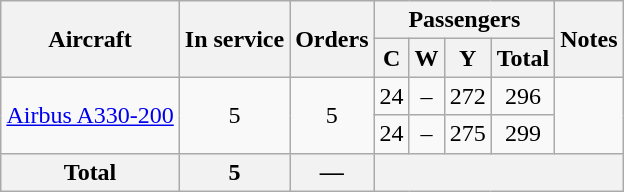<table class="wikitable" style="margin:0.5em auto; text-align:center">
<tr>
<th rowspan=2>Aircraft</th>
<th rowspan=2>In service</th>
<th rowspan=2>Orders</th>
<th colspan=4>Passengers</th>
<th rowspan=2>Notes</th>
</tr>
<tr>
<th><abbr>C</abbr></th>
<th><abbr>W</abbr></th>
<th><abbr>Y</abbr></th>
<th>Total</th>
</tr>
<tr>
<td rowspan=2><a href='#'>Airbus A330-200</a></td>
<td rowspan=2>5</td>
<td rowspan=2>5</td>
<td>24</td>
<td>–</td>
<td>272</td>
<td>296</td>
<td rowspan=2></td>
</tr>
<tr>
<td>24</td>
<td>–</td>
<td>275</td>
<td>299</td>
</tr>
<tr>
<th>Total</th>
<th>5</th>
<th>—</th>
<th colspan=5></th>
</tr>
</table>
